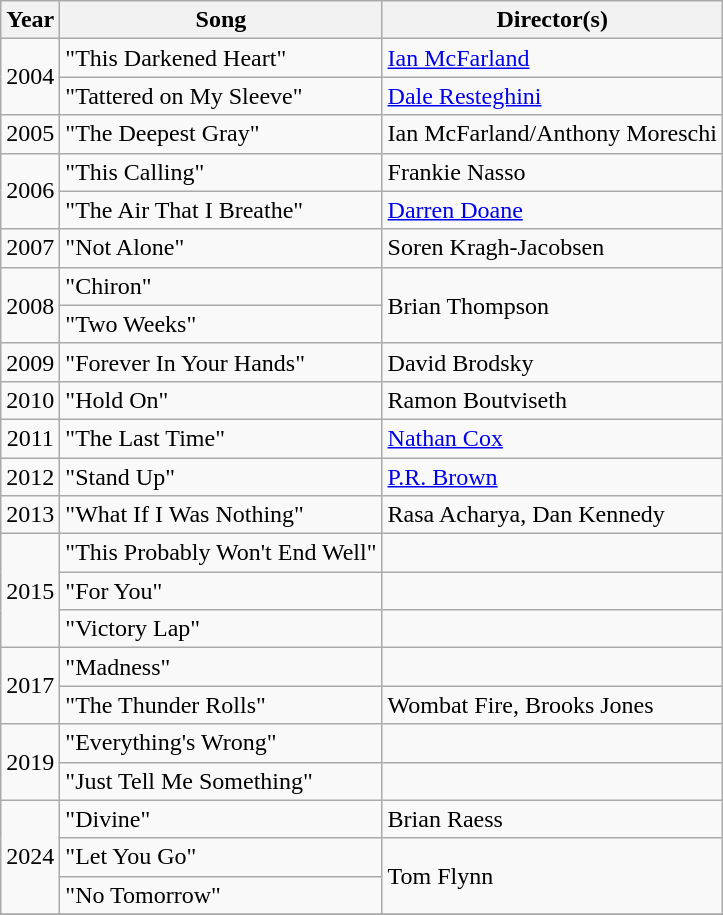<table class="wikitable">
<tr>
<th>Year</th>
<th>Song</th>
<th>Director(s)</th>
</tr>
<tr>
<td align="center" rowspan="2">2004</td>
<td>"This Darkened Heart"</td>
<td><a href='#'>Ian McFarland</a></td>
</tr>
<tr>
<td>"Tattered on My Sleeve"</td>
<td><a href='#'>Dale Resteghini</a></td>
</tr>
<tr>
<td align="center">2005</td>
<td>"The Deepest Gray"</td>
<td>Ian McFarland/Anthony Moreschi</td>
</tr>
<tr>
<td align="center" rowspan="2">2006</td>
<td>"This Calling"</td>
<td>Frankie Nasso</td>
</tr>
<tr>
<td>"The Air That I Breathe"</td>
<td><a href='#'>Darren Doane</a></td>
</tr>
<tr>
<td align="center">2007</td>
<td>"Not Alone"</td>
<td>Soren Kragh-Jacobsen</td>
</tr>
<tr>
<td align="center" rowspan="2">2008</td>
<td>"Chiron"</td>
<td rowspan="2">Brian Thompson</td>
</tr>
<tr>
<td>"Two Weeks"</td>
</tr>
<tr>
<td align="center">2009</td>
<td>"Forever In Your Hands"</td>
<td>David Brodsky</td>
</tr>
<tr>
<td align="center">2010</td>
<td>"Hold On"</td>
<td>Ramon Boutviseth</td>
</tr>
<tr>
<td align="center">2011</td>
<td>"The Last Time"</td>
<td><a href='#'>Nathan Cox</a></td>
</tr>
<tr>
<td align="center">2012</td>
<td>"Stand Up"</td>
<td><a href='#'>P.R. Brown</a></td>
</tr>
<tr>
<td align="center">2013</td>
<td>"What If I Was Nothing"</td>
<td>Rasa Acharya, Dan Kennedy</td>
</tr>
<tr>
<td rowspan="3">2015</td>
<td>"This Probably Won't End Well"</td>
<td></td>
</tr>
<tr>
<td>"For You"</td>
<td></td>
</tr>
<tr>
<td>"Victory Lap"</td>
<td></td>
</tr>
<tr>
<td rowspan="2">2017</td>
<td>"Madness"</td>
<td></td>
</tr>
<tr>
<td>"The Thunder Rolls"</td>
<td>Wombat Fire, Brooks Jones</td>
</tr>
<tr>
<td rowspan="2">2019</td>
<td>"Everything's Wrong"</td>
<td></td>
</tr>
<tr>
<td>"Just Tell Me Something"</td>
<td></td>
</tr>
<tr>
<td rowspan="3">2024</td>
<td>"Divine"</td>
<td>Brian Raess</td>
</tr>
<tr>
<td>"Let You Go"</td>
<td rowspan="2">Tom Flynn</td>
</tr>
<tr>
<td>"No Tomorrow"</td>
</tr>
<tr>
</tr>
</table>
